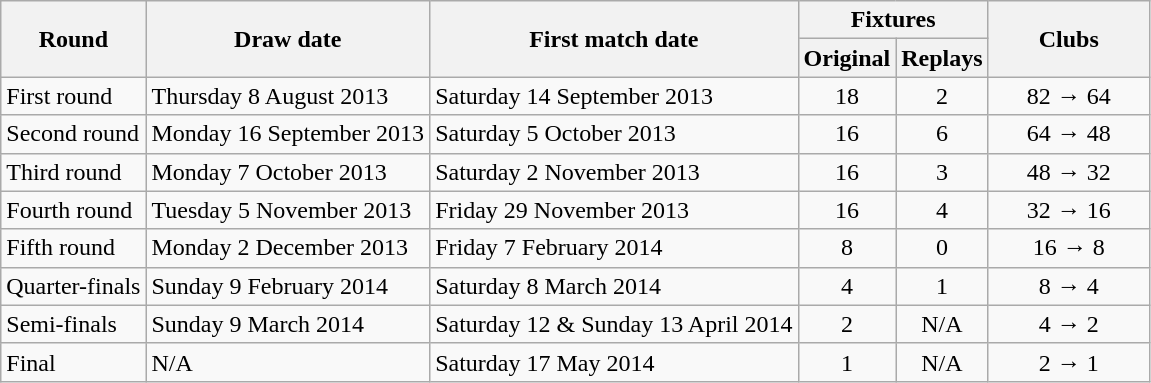<table class="wikitable" style="text-align: center">
<tr>
<th rowspan=2>Round</th>
<th rowspan=2>Draw date</th>
<th rowspan=2>First match date</th>
<th colspan=2>Fixtures</th>
<th rowspan=2 style="width:100px;">Clubs</th>
</tr>
<tr>
<th>Original</th>
<th>Replays</th>
</tr>
<tr>
<td align=left>First round</td>
<td align=left>Thursday 8 August 2013</td>
<td align=left>Saturday 14 September 2013</td>
<td>18</td>
<td>2</td>
<td>82 → 64</td>
</tr>
<tr>
<td align=left>Second round</td>
<td align=left>Monday 16 September 2013</td>
<td align=left>Saturday 5 October 2013</td>
<td>16</td>
<td>6</td>
<td>64 → 48</td>
</tr>
<tr>
<td align=left>Third round</td>
<td align=left>Monday 7 October 2013</td>
<td align=left>Saturday 2 November 2013</td>
<td>16</td>
<td>3</td>
<td>48 → 32</td>
</tr>
<tr>
<td align=left>Fourth round</td>
<td align=left>Tuesday 5 November 2013</td>
<td align=left>Friday 29 November 2013</td>
<td>16</td>
<td>4</td>
<td>32 → 16</td>
</tr>
<tr>
<td align=left>Fifth round</td>
<td align=left>Monday 2 December 2013</td>
<td align=left>Friday 7 February 2014</td>
<td>8</td>
<td>0</td>
<td>16 → 8</td>
</tr>
<tr>
<td align=left>Quarter-finals</td>
<td align=left>Sunday 9 February 2014</td>
<td align=left>Saturday 8 March 2014</td>
<td>4</td>
<td>1</td>
<td>8 → 4</td>
</tr>
<tr>
<td align=left>Semi-finals</td>
<td align=left>Sunday 9 March 2014</td>
<td align=left>Saturday 12 & Sunday 13 April 2014</td>
<td>2</td>
<td>N/A</td>
<td>4 → 2</td>
</tr>
<tr>
<td align=left>Final</td>
<td align=left>N/A</td>
<td align=left>Saturday 17 May 2014</td>
<td>1</td>
<td>N/A</td>
<td>2 → 1</td>
</tr>
</table>
